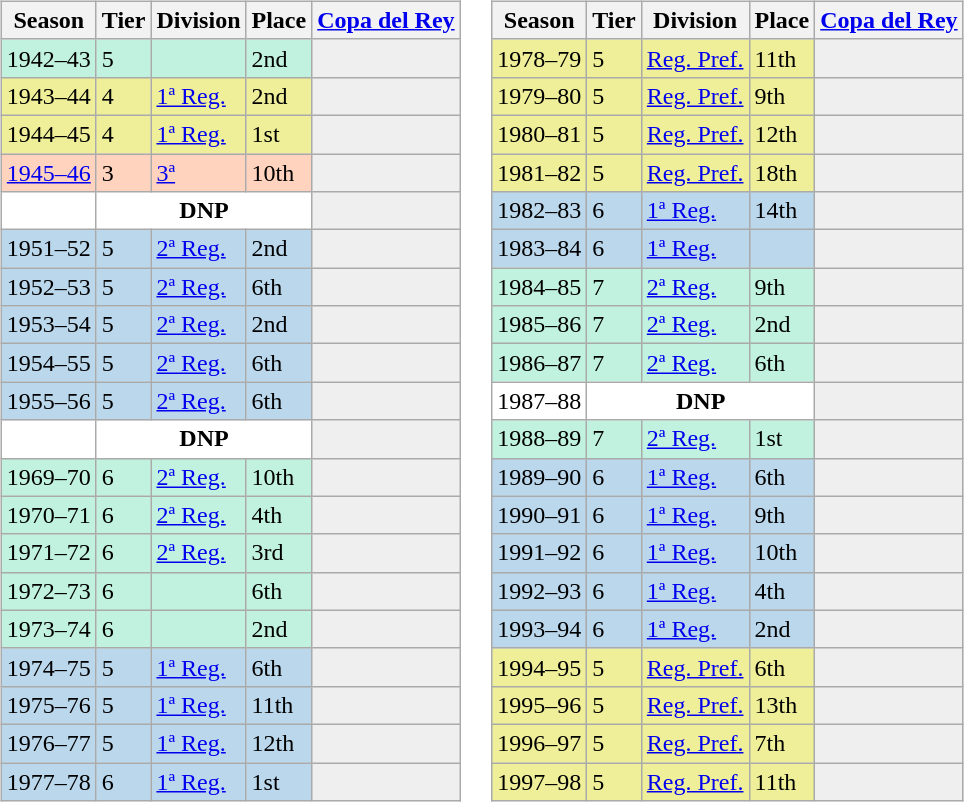<table>
<tr>
<td valign="top" width=0%><br><table class="wikitable">
<tr style="background:#f0f6fa;">
<th>Season</th>
<th>Tier</th>
<th>Division</th>
<th>Place</th>
<th><a href='#'>Copa del Rey</a></th>
</tr>
<tr>
<td style="background:#C0F2DF;">1942–43</td>
<td style="background:#C0F2DF;">5</td>
<td style="background:#C0F2DF;"></td>
<td style="background:#C0F2DF;">2nd</td>
<td style="background:#efefef;"></td>
</tr>
<tr>
<td style="background:#EFEF99;">1943–44</td>
<td style="background:#EFEF99;">4</td>
<td style="background:#EFEF99;"><a href='#'>1ª Reg.</a></td>
<td style="background:#EFEF99;">2nd</td>
<td style="background:#efefef;"></td>
</tr>
<tr>
<td style="background:#EFEF99;">1944–45</td>
<td style="background:#EFEF99;">4</td>
<td style="background:#EFEF99;"><a href='#'>1ª Reg.</a></td>
<td style="background:#EFEF99;">1st</td>
<td style="background:#efefef;"></td>
</tr>
<tr>
<td style="background:#FFD3BD;"><a href='#'>1945–46</a></td>
<td style="background:#FFD3BD;">3</td>
<td style="background:#FFD3BD;"><a href='#'>3ª</a></td>
<td style="background:#FFD3BD;">10th</td>
<td style="background:#efefef;"></td>
</tr>
<tr>
<td style="background:#FFFFFF;"></td>
<th style="background:#FFFFFF;" colspan="3">DNP</th>
<td style="background:#efefef;"></td>
</tr>
<tr>
<td style="background:#BBD7EC;">1951–52</td>
<td style="background:#BBD7EC;">5</td>
<td style="background:#BBD7EC;"><a href='#'>2ª Reg.</a></td>
<td style="background:#BBD7EC;">2nd</td>
<td style="background:#efefef;"></td>
</tr>
<tr>
<td style="background:#BBD7EC;">1952–53</td>
<td style="background:#BBD7EC;">5</td>
<td style="background:#BBD7EC;"><a href='#'>2ª Reg.</a></td>
<td style="background:#BBD7EC;">6th</td>
<td style="background:#efefef;"></td>
</tr>
<tr>
<td style="background:#BBD7EC;">1953–54</td>
<td style="background:#BBD7EC;">5</td>
<td style="background:#BBD7EC;"><a href='#'>2ª Reg.</a></td>
<td style="background:#BBD7EC;">2nd</td>
<td style="background:#efefef;"></td>
</tr>
<tr>
<td style="background:#BBD7EC;">1954–55</td>
<td style="background:#BBD7EC;">5</td>
<td style="background:#BBD7EC;"><a href='#'>2ª Reg.</a></td>
<td style="background:#BBD7EC;">6th</td>
<td style="background:#efefef;"></td>
</tr>
<tr>
<td style="background:#BBD7EC;">1955–56</td>
<td style="background:#BBD7EC;">5</td>
<td style="background:#BBD7EC;"><a href='#'>2ª Reg.</a></td>
<td style="background:#BBD7EC;">6th</td>
<td style="background:#efefef;"></td>
</tr>
<tr>
<td style="background:#FFFFFF;"></td>
<th style="background:#FFFFFF;" colspan="3">DNP</th>
<td style="background:#efefef;"></td>
</tr>
<tr>
<td style="background:#C0F2DF;">1969–70</td>
<td style="background:#C0F2DF;">6</td>
<td style="background:#C0F2DF;"><a href='#'>2ª Reg.</a></td>
<td style="background:#C0F2DF;">10th</td>
<td style="background:#efefef;"></td>
</tr>
<tr>
<td style="background:#C0F2DF;">1970–71</td>
<td style="background:#C0F2DF;">6</td>
<td style="background:#C0F2DF;"><a href='#'>2ª Reg.</a></td>
<td style="background:#C0F2DF;">4th</td>
<td style="background:#efefef;"></td>
</tr>
<tr>
<td style="background:#C0F2DF;">1971–72</td>
<td style="background:#C0F2DF;">6</td>
<td style="background:#C0F2DF;"><a href='#'>2ª Reg.</a></td>
<td style="background:#C0F2DF;">3rd</td>
<td style="background:#efefef;"></td>
</tr>
<tr>
<td style="background:#C0F2DF;">1972–73</td>
<td style="background:#C0F2DF;">6</td>
<td style="background:#C0F2DF;"></td>
<td style="background:#C0F2DF;">6th</td>
<td style="background:#efefef;"></td>
</tr>
<tr>
<td style="background:#C0F2DF;">1973–74</td>
<td style="background:#C0F2DF;">6</td>
<td style="background:#C0F2DF;"></td>
<td style="background:#C0F2DF;">2nd</td>
<td style="background:#efefef;"></td>
</tr>
<tr>
<td style="background:#BBD7EC;">1974–75</td>
<td style="background:#BBD7EC;">5</td>
<td style="background:#BBD7EC;"><a href='#'>1ª Reg.</a></td>
<td style="background:#BBD7EC;">6th</td>
<td style="background:#efefef;"></td>
</tr>
<tr>
<td style="background:#BBD7EC;">1975–76</td>
<td style="background:#BBD7EC;">5</td>
<td style="background:#BBD7EC;"><a href='#'>1ª Reg.</a></td>
<td style="background:#BBD7EC;">11th</td>
<td style="background:#efefef;"></td>
</tr>
<tr>
<td style="background:#BBD7EC;">1976–77</td>
<td style="background:#BBD7EC;">5</td>
<td style="background:#BBD7EC;"><a href='#'>1ª Reg.</a></td>
<td style="background:#BBD7EC;">12th</td>
<td style="background:#efefef;"></td>
</tr>
<tr>
<td style="background:#BBD7EC;">1977–78</td>
<td style="background:#BBD7EC;">6</td>
<td style="background:#BBD7EC;"><a href='#'>1ª Reg.</a></td>
<td style="background:#BBD7EC;">1st</td>
<td style="background:#efefef;"></td>
</tr>
</table>
</td>
<td valign="top" width=0%><br><table class="wikitable">
<tr style="background:#f0f6fa;">
<th>Season</th>
<th>Tier</th>
<th>Division</th>
<th>Place</th>
<th><a href='#'>Copa del Rey</a></th>
</tr>
<tr>
<td style="background:#EFEF99;">1978–79</td>
<td style="background:#EFEF99;">5</td>
<td style="background:#EFEF99;"><a href='#'>Reg. Pref.</a></td>
<td style="background:#EFEF99;">11th</td>
<td style="background:#efefef;"></td>
</tr>
<tr>
<td style="background:#EFEF99;">1979–80</td>
<td style="background:#EFEF99;">5</td>
<td style="background:#EFEF99;"><a href='#'>Reg. Pref.</a></td>
<td style="background:#EFEF99;">9th</td>
<td style="background:#efefef;"></td>
</tr>
<tr>
<td style="background:#EFEF99;">1980–81</td>
<td style="background:#EFEF99;">5</td>
<td style="background:#EFEF99;"><a href='#'>Reg. Pref.</a></td>
<td style="background:#EFEF99;">12th</td>
<td style="background:#efefef;"></td>
</tr>
<tr>
<td style="background:#EFEF99;">1981–82</td>
<td style="background:#EFEF99;">5</td>
<td style="background:#EFEF99;"><a href='#'>Reg. Pref.</a></td>
<td style="background:#EFEF99;">18th</td>
<td style="background:#efefef;"></td>
</tr>
<tr>
<td style="background:#BBD7EC;">1982–83</td>
<td style="background:#BBD7EC;">6</td>
<td style="background:#BBD7EC;"><a href='#'>1ª Reg.</a></td>
<td style="background:#BBD7EC;">14th</td>
<td style="background:#efefef;"></td>
</tr>
<tr>
<td style="background:#BBD7EC;">1983–84</td>
<td style="background:#BBD7EC;">6</td>
<td style="background:#BBD7EC;"><a href='#'>1ª Reg.</a></td>
<td style="background:#BBD7EC;"></td>
<td style="background:#efefef;"></td>
</tr>
<tr>
<td style="background:#C0F2DF;">1984–85</td>
<td style="background:#C0F2DF;">7</td>
<td style="background:#C0F2DF;"><a href='#'>2ª Reg.</a></td>
<td style="background:#C0F2DF;">9th</td>
<td style="background:#efefef;"></td>
</tr>
<tr>
<td style="background:#C0F2DF;">1985–86</td>
<td style="background:#C0F2DF;">7</td>
<td style="background:#C0F2DF;"><a href='#'>2ª Reg.</a></td>
<td style="background:#C0F2DF;">2nd</td>
<td style="background:#efefef;"></td>
</tr>
<tr>
<td style="background:#C0F2DF;">1986–87</td>
<td style="background:#C0F2DF;">7</td>
<td style="background:#C0F2DF;"><a href='#'>2ª Reg.</a></td>
<td style="background:#C0F2DF;">6th</td>
<td style="background:#efefef;"></td>
</tr>
<tr>
<td style="background:#FFFFFF;">1987–88</td>
<th style="background:#FFFFFF;" colspan="3">DNP</th>
<td style="background:#efefef;"></td>
</tr>
<tr>
<td style="background:#C0F2DF;">1988–89</td>
<td style="background:#C0F2DF;">7</td>
<td style="background:#C0F2DF;"><a href='#'>2ª Reg.</a></td>
<td style="background:#C0F2DF;">1st</td>
<td style="background:#efefef;"></td>
</tr>
<tr>
<td style="background:#BBD7EC;">1989–90</td>
<td style="background:#BBD7EC;">6</td>
<td style="background:#BBD7EC;"><a href='#'>1ª Reg.</a></td>
<td style="background:#BBD7EC;">6th</td>
<td style="background:#efefef;"></td>
</tr>
<tr>
<td style="background:#BBD7EC;">1990–91</td>
<td style="background:#BBD7EC;">6</td>
<td style="background:#BBD7EC;"><a href='#'>1ª Reg.</a></td>
<td style="background:#BBD7EC;">9th</td>
<td style="background:#efefef;"></td>
</tr>
<tr>
<td style="background:#BBD7EC;">1991–92</td>
<td style="background:#BBD7EC;">6</td>
<td style="background:#BBD7EC;"><a href='#'>1ª Reg.</a></td>
<td style="background:#BBD7EC;">10th</td>
<td style="background:#efefef;"></td>
</tr>
<tr>
<td style="background:#BBD7EC;">1992–93</td>
<td style="background:#BBD7EC;">6</td>
<td style="background:#BBD7EC;"><a href='#'>1ª Reg.</a></td>
<td style="background:#BBD7EC;">4th</td>
<td style="background:#efefef;"></td>
</tr>
<tr>
<td style="background:#BBD7EC;">1993–94</td>
<td style="background:#BBD7EC;">6</td>
<td style="background:#BBD7EC;"><a href='#'>1ª Reg.</a></td>
<td style="background:#BBD7EC;">2nd</td>
<td style="background:#efefef;"></td>
</tr>
<tr>
<td style="background:#EFEF99;">1994–95</td>
<td style="background:#EFEF99;">5</td>
<td style="background:#EFEF99;"><a href='#'>Reg. Pref.</a></td>
<td style="background:#EFEF99;">6th</td>
<td style="background:#efefef;"></td>
</tr>
<tr>
<td style="background:#EFEF99;">1995–96</td>
<td style="background:#EFEF99;">5</td>
<td style="background:#EFEF99;"><a href='#'>Reg. Pref.</a></td>
<td style="background:#EFEF99;">13th</td>
<td style="background:#efefef;"></td>
</tr>
<tr>
<td style="background:#EFEF99;">1996–97</td>
<td style="background:#EFEF99;">5</td>
<td style="background:#EFEF99;"><a href='#'>Reg. Pref.</a></td>
<td style="background:#EFEF99;">7th</td>
<td style="background:#efefef;"></td>
</tr>
<tr>
<td style="background:#EFEF99;">1997–98</td>
<td style="background:#EFEF99;">5</td>
<td style="background:#EFEF99;"><a href='#'>Reg. Pref.</a></td>
<td style="background:#EFEF99;">11th</td>
<td style="background:#efefef;"></td>
</tr>
</table>
</td>
</tr>
</table>
